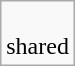<table class="wikitable">
<tr>
<td><br> shared</td>
</tr>
</table>
